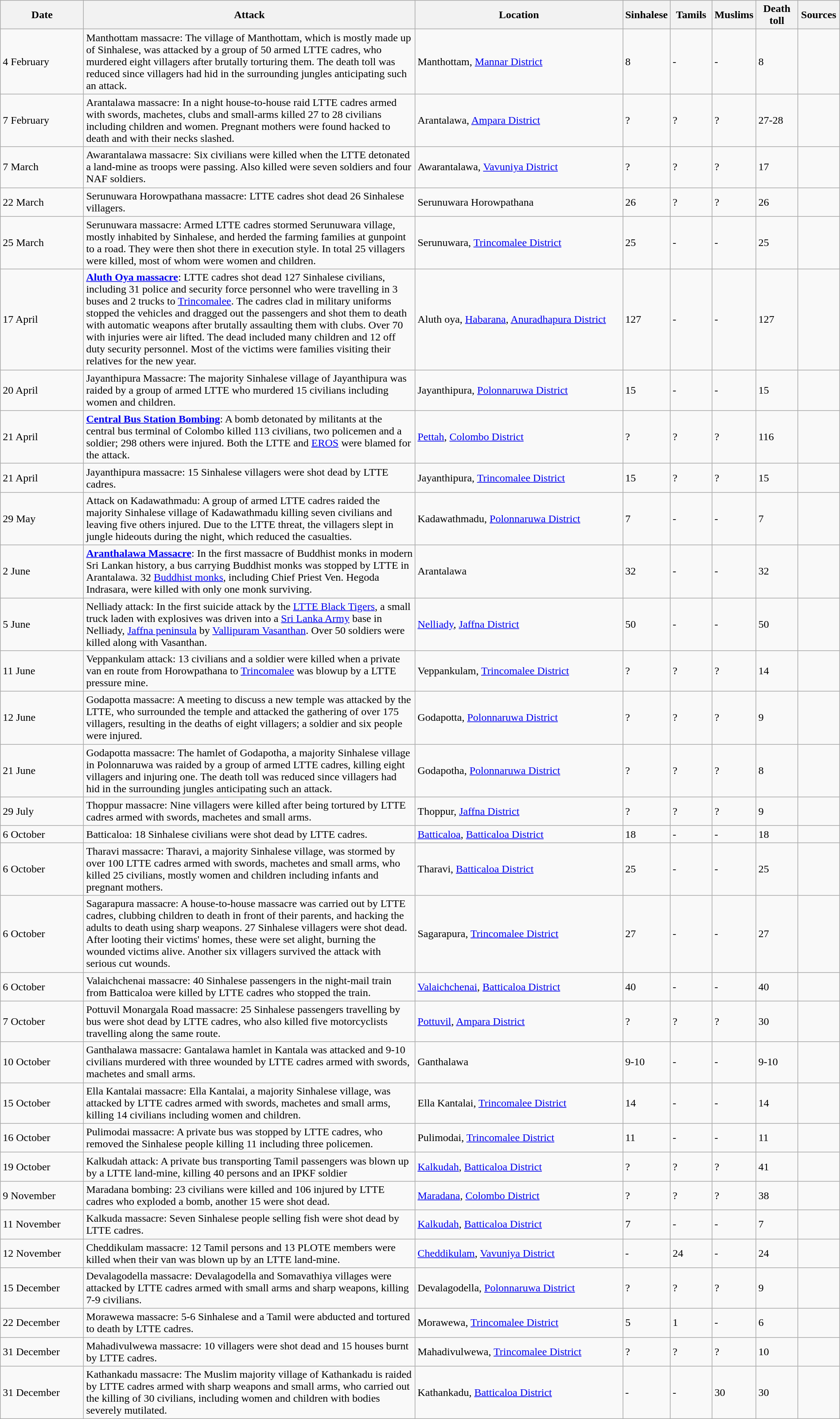<table class="wikitable" style="width:100%;">
<tr>
<th width="10%">Date</th>
<th width="40%">Attack</th>
<th width="25%">Location</th>
<th width="5%">Sinhalese</th>
<th width="5%">Tamils</th>
<th width="5%">Muslims</th>
<th width="5%">Death toll</th>
<th width="5%">Sources</th>
</tr>
<tr>
<td>4 February</td>
<td>Manthottam massacre: The village of Manthottam, which is mostly made up of Sinhalese, was attacked by a group of 50 armed LTTE cadres, who murdered eight villagers after brutally torturing them. The death toll was reduced since villagers had hid in the surrounding jungles anticipating such an attack.</td>
<td>Manthottam, <a href='#'>Mannar District</a></td>
<td>8</td>
<td>-</td>
<td>-</td>
<td>8</td>
<td></td>
</tr>
<tr>
<td>7 February</td>
<td>Arantalawa massacre: In a night house-to-house raid LTTE cadres armed with swords, machetes, clubs and small-arms killed 27 to 28 civilians including children and women. Pregnant mothers were found hacked to death and with their necks slashed.</td>
<td>Arantalawa, <a href='#'>Ampara District</a></td>
<td>?</td>
<td>?</td>
<td>?</td>
<td>27-28</td>
<td></td>
</tr>
<tr>
<td>7 March</td>
<td>Awarantalawa massacre: Six civilians were killed when the LTTE detonated a land-mine as troops were passing. Also killed were seven soldiers and four NAF soldiers.</td>
<td>Awarantalawa, <a href='#'>Vavuniya District</a></td>
<td>?</td>
<td>?</td>
<td>?</td>
<td>17</td>
<td></td>
</tr>
<tr>
<td>22 March</td>
<td>Serunuwara Horowpathana massacre: LTTE cadres shot dead 26 Sinhalese villagers.</td>
<td>Serunuwara Horowpathana</td>
<td>26</td>
<td>?</td>
<td>?</td>
<td>26</td>
<td></td>
</tr>
<tr>
<td>25 March</td>
<td>Serunuwara massacre: Armed LTTE cadres stormed Serunuwara village, mostly inhabited by Sinhalese, and herded the farming families at gunpoint to a road. They were then shot there in execution style. In total 25 villagers were killed, most of whom were women and children.</td>
<td>Serunuwara, <a href='#'>Trincomalee District</a></td>
<td>25</td>
<td>-</td>
<td>-</td>
<td>25</td>
<td></td>
</tr>
<tr>
<td>17 April</td>
<td><strong><a href='#'>Aluth Oya massacre</a></strong>: LTTE cadres shot dead 127 Sinhalese civilians, including 31 police and security force personnel who were travelling in 3 buses and 2 trucks to <a href='#'>Trincomalee</a>. The cadres clad in military uniforms stopped the vehicles and dragged out the passengers and shot them to death with automatic weapons after brutally assaulting them with clubs. Over 70 with injuries were air lifted. The dead included many children and 12 off duty security personnel. Most of the victims were families visiting their relatives for the new year.</td>
<td>Aluth oya, <a href='#'>Habarana</a>, <a href='#'>Anuradhapura District</a></td>
<td>127</td>
<td>-</td>
<td>-</td>
<td>127</td>
<td></td>
</tr>
<tr>
<td>20 April</td>
<td>Jayanthipura Massacre: The majority Sinhalese village of Jayanthipura was raided by a group of armed LTTE who murdered 15 civilians including women and children.</td>
<td>Jayanthipura, <a href='#'>Polonnaruwa District</a></td>
<td>15</td>
<td>-</td>
<td>-</td>
<td>15</td>
<td></td>
</tr>
<tr>
<td>21 April</td>
<td><strong><a href='#'>Central Bus Station Bombing</a></strong>: A bomb detonated by militants at the central bus terminal of Colombo killed 113 civilians, two policemen and a soldier; 298 others were injured. Both the LTTE and <a href='#'>EROS</a> were blamed for the attack.</td>
<td><a href='#'>Pettah</a>, <a href='#'>Colombo District</a></td>
<td>?</td>
<td>?</td>
<td>?</td>
<td>116</td>
<td></td>
</tr>
<tr>
<td>21 April</td>
<td>Jayanthipura massacre: 15 Sinhalese villagers were shot dead by LTTE cadres.</td>
<td>Jayanthipura, <a href='#'>Trincomalee District</a></td>
<td>15</td>
<td>?</td>
<td>?</td>
<td>15</td>
<td></td>
</tr>
<tr>
<td>29 May</td>
<td>Attack on Kadawathmadu: A group of armed LTTE cadres raided the majority Sinhalese village of Kadawathmadu killing seven civilians and leaving five others injured. Due to the LTTE threat, the villagers slept in jungle hideouts during the night, which reduced the casualties.</td>
<td>Kadawathmadu, <a href='#'>Polonnaruwa District</a></td>
<td>7</td>
<td>-</td>
<td>-</td>
<td>7</td>
<td></td>
</tr>
<tr>
<td>2 June</td>
<td><strong><a href='#'>Aranthalawa Massacre</a></strong>: In the first massacre of Buddhist monks in modern Sri Lankan history, a bus carrying Buddhist monks was stopped by LTTE in Arantalawa. 32 <a href='#'>Buddhist monks</a>, including Chief Priest Ven. Hegoda Indrasara, were killed with only one monk surviving.</td>
<td>Arantalawa</td>
<td>32</td>
<td>-</td>
<td>-</td>
<td>32</td>
<td></td>
</tr>
<tr>
<td>5 June</td>
<td>Nelliady attack: In the first suicide attack by the <a href='#'>LTTE Black Tigers</a>, a small truck laden with explosives was driven into a <a href='#'>Sri Lanka Army</a> base in Nelliady, <a href='#'>Jaffna peninsula</a> by <a href='#'>Vallipuram Vasanthan</a>. Over 50 soldiers were killed along with Vasanthan.</td>
<td><a href='#'>Nelliady</a>, <a href='#'>Jaffna District</a></td>
<td>50</td>
<td>-</td>
<td>-</td>
<td>50</td>
<td></td>
</tr>
<tr>
<td>11 June</td>
<td>Veppankulam attack: 13 civilians and a soldier were killed when a private van en route from Horowpathana to <a href='#'>Trincomalee</a> was blowup by a LTTE pressure mine.</td>
<td>Veppankulam, <a href='#'>Trincomalee District</a></td>
<td>?</td>
<td>?</td>
<td>?</td>
<td>14</td>
<td></td>
</tr>
<tr>
<td>12 June</td>
<td>Godapotta massacre: A meeting to discuss a new temple was attacked by the LTTE, who surrounded the temple and attacked the gathering of over 175 villagers, resulting in the deaths of eight villagers; a soldier and six people were injured.</td>
<td>Godapotta, <a href='#'>Polonnaruwa District</a></td>
<td>?</td>
<td>?</td>
<td>?</td>
<td>9</td>
<td></td>
</tr>
<tr>
<td>21 June</td>
<td>Godapotta massacre: The hamlet of Godapotha, a majority Sinhalese village in Polonnaruwa was raided by a group of armed LTTE cadres, killing eight villagers and injuring one. The death toll was reduced since villagers had hid in the surrounding jungles anticipating such an attack.</td>
<td>Godapotha, <a href='#'>Polonnaruwa District</a></td>
<td>?</td>
<td>?</td>
<td>?</td>
<td>8</td>
<td></td>
</tr>
<tr>
<td>29 July</td>
<td>Thoppur massacre: Nine villagers were killed after being tortured by LTTE cadres armed with swords, machetes and small arms.</td>
<td>Thoppur, <a href='#'>Jaffna District</a></td>
<td>?</td>
<td>?</td>
<td>?</td>
<td>9</td>
<td></td>
</tr>
<tr>
<td>6 October</td>
<td>Batticaloa: 18 Sinhalese civilians were shot dead by LTTE cadres.</td>
<td><a href='#'>Batticaloa</a>, <a href='#'>Batticaloa District</a></td>
<td>18</td>
<td>-</td>
<td>-</td>
<td>18</td>
<td></td>
</tr>
<tr>
<td>6 October</td>
<td>Tharavi massacre: Tharavi, a majority Sinhalese village, was stormed by over 100 LTTE cadres armed with swords, machetes and small arms, who killed 25 civilians, mostly women and children including infants and pregnant mothers.</td>
<td>Tharavi, <a href='#'>Batticaloa District</a></td>
<td>25</td>
<td>-</td>
<td>-</td>
<td>25</td>
<td></td>
</tr>
<tr>
<td>6 October</td>
<td>Sagarapura massacre: A house-to-house massacre was carried out by LTTE cadres, clubbing children to death in front of their parents, and hacking the adults to death using sharp weapons. 27 Sinhalese villagers were shot dead. After looting their victims' homes, these were set alight, burning the wounded victims alive. Another six villagers survived the attack with serious cut wounds.</td>
<td>Sagarapura, <a href='#'>Trincomalee District</a></td>
<td>27</td>
<td>-</td>
<td>-</td>
<td>27</td>
<td></td>
</tr>
<tr>
<td>6 October</td>
<td>Valaichchenai massacre: 40 Sinhalese passengers in the night-mail train from Batticaloa were killed by LTTE cadres who stopped the train.</td>
<td><a href='#'>Valaichchenai</a>, <a href='#'>Batticaloa District</a></td>
<td>40</td>
<td>-</td>
<td>-</td>
<td>40</td>
<td></td>
</tr>
<tr>
<td>7 October</td>
<td>Pottuvil Monargala Road massacre: 25 Sinhalese passengers travelling by bus were shot dead by LTTE cadres, who also killed five motorcyclists travelling along the same route.</td>
<td><a href='#'>Pottuvil</a>, <a href='#'>Ampara District</a></td>
<td>?</td>
<td>?</td>
<td>?</td>
<td>30</td>
<td></td>
</tr>
<tr>
<td>10 October</td>
<td>Ganthalawa massacre: Gantalawa hamlet in Kantala was attacked and 9-10 civilians murdered with three wounded by LTTE cadres armed with swords, machetes and small arms.</td>
<td>Ganthalawa</td>
<td>9-10</td>
<td>-</td>
<td>-</td>
<td>9-10</td>
<td></td>
</tr>
<tr>
<td>15 October</td>
<td>Ella Kantalai massacre: Ella Kantalai, a majority Sinhalese village, was attacked by LTTE cadres armed with swords, machetes and small arms, killing 14 civilians including women and children.</td>
<td>Ella Kantalai, <a href='#'>Trincomalee District</a></td>
<td>14</td>
<td>-</td>
<td>-</td>
<td>14</td>
<td></td>
</tr>
<tr>
<td>16 October</td>
<td>Pulimodai massacre: A private bus was stopped by LTTE cadres, who removed the Sinhalese people killing 11 including three policemen.</td>
<td>Pulimodai, <a href='#'>Trincomalee District</a></td>
<td>11</td>
<td>-</td>
<td>-</td>
<td>11</td>
<td></td>
</tr>
<tr>
<td>19 October</td>
<td>Kalkudah attack: A private bus transporting Tamil passengers was blown up by a LTTE land-mine, killing 40 persons and an IPKF soldier</td>
<td><a href='#'>Kalkudah</a>, <a href='#'>Batticaloa District</a></td>
<td>?</td>
<td>?</td>
<td>?</td>
<td>41</td>
<td></td>
</tr>
<tr>
<td>9 November</td>
<td>Maradana bombing: 23 civilians were killed and 106 injured by LTTE cadres who exploded a bomb, another 15 were shot dead.</td>
<td><a href='#'>Maradana</a>, <a href='#'>Colombo District</a></td>
<td>?</td>
<td>?</td>
<td>?</td>
<td>38</td>
<td></td>
</tr>
<tr>
<td>11 November</td>
<td>Kalkuda massacre: Seven Sinhalese people selling fish were shot dead by LTTE cadres.</td>
<td><a href='#'>Kalkudah</a>, <a href='#'>Batticaloa District</a></td>
<td>7</td>
<td>-</td>
<td>-</td>
<td>7</td>
<td></td>
</tr>
<tr>
<td>12 November</td>
<td>Cheddikulam massacre: 12 Tamil persons and 13 PLOTE members were killed when their van was blown up by an LTTE land-mine.</td>
<td><a href='#'>Cheddikulam</a>, <a href='#'>Vavuniya District</a></td>
<td>-</td>
<td>24</td>
<td>-</td>
<td>24</td>
<td></td>
</tr>
<tr>
<td>15 December</td>
<td>Devalagodella massacre: Devalagodella and Somavathiya villages were attacked by LTTE cadres armed with small arms and sharp weapons, killing 7-9 civilians.</td>
<td>Devalagodella, <a href='#'>Polonnaruwa District</a></td>
<td>?</td>
<td>?</td>
<td>?</td>
<td>9</td>
<td></td>
</tr>
<tr>
<td>22 December</td>
<td>Morawewa massacre: 5-6 Sinhalese and a Tamil were abducted and tortured to death by LTTE cadres.</td>
<td>Morawewa, <a href='#'>Trincomalee District</a></td>
<td>5</td>
<td>1</td>
<td>-</td>
<td>6</td>
<td></td>
</tr>
<tr>
<td>31 December</td>
<td>Mahadivulwewa massacre: 10 villagers were shot dead and 15 houses burnt by LTTE cadres.</td>
<td>Mahadivulwewa, <a href='#'>Trincomalee District</a></td>
<td>?</td>
<td>?</td>
<td>?</td>
<td>10</td>
<td></td>
</tr>
<tr>
<td>31 December</td>
<td>Kathankadu massacre: The Muslim majority village of Kathankadu is raided by LTTE cadres armed with sharp weapons and small arms, who carried out the killing of 30 civilians, including women and children with bodies severely mutilated.</td>
<td>Kathankadu, <a href='#'>Batticaloa District</a></td>
<td>-</td>
<td>-</td>
<td>30</td>
<td>30</td>
<td></td>
</tr>
</table>
